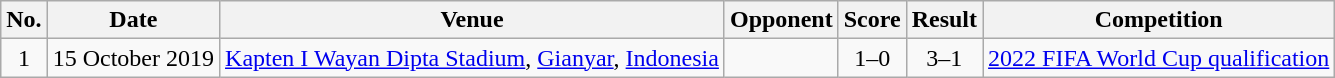<table class="wikitable sortable">
<tr>
<th scope="col">No.</th>
<th scope="col">Date</th>
<th scope="col">Venue</th>
<th scope="col">Opponent</th>
<th scope="col">Score</th>
<th scope="col">Result</th>
<th scope="col">Competition</th>
</tr>
<tr>
<td align=center>1</td>
<td>15 October 2019</td>
<td><a href='#'>Kapten I Wayan Dipta Stadium</a>, <a href='#'>Gianyar</a>, <a href='#'>Indonesia</a></td>
<td></td>
<td align=center>1–0</td>
<td align=center>3–1</td>
<td><a href='#'>2022 FIFA World Cup qualification</a></td>
</tr>
</table>
